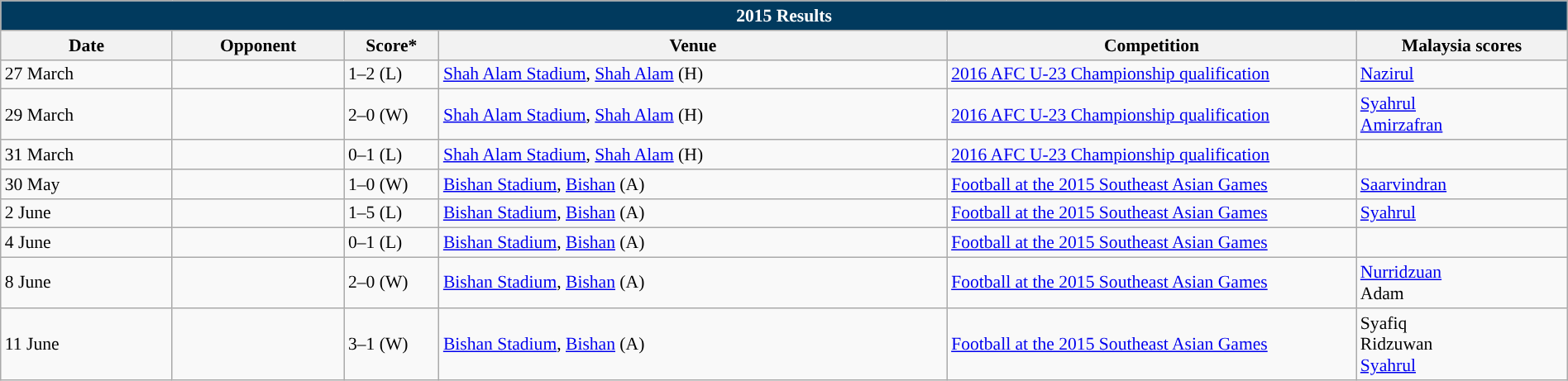<table class="wikitable" width=100% style="text-align:left;font-size:90%;">
<tr>
<th colspan=9 style="background: #013A5E; color: #FFFFFF;">2015 Results</th>
</tr>
<tr>
<th width=80>Date</th>
<th width=80>Opponent</th>
<th width=20>Score*</th>
<th width=250>Venue</th>
<th width=200>Competition</th>
<th width=100>Malaysia scores</th>
</tr>
<tr>
<td>27 March</td>
<td></td>
<td>1–2 (L)</td>
<td><a href='#'>Shah Alam Stadium</a>, <a href='#'>Shah Alam</a> (H)</td>
<td><a href='#'>2016 AFC U-23 Championship qualification</a></td>
<td><a href='#'>Nazirul</a> </td>
</tr>
<tr>
<td>29 March</td>
<td></td>
<td>2–0 (W)</td>
<td><a href='#'>Shah Alam Stadium</a>, <a href='#'>Shah Alam</a> (H)</td>
<td><a href='#'>2016 AFC U-23 Championship qualification</a></td>
<td><a href='#'>Syahrul</a> <br><a href='#'>Amirzafran</a> </td>
</tr>
<tr>
<td>31 March</td>
<td></td>
<td>0–1 (L)</td>
<td><a href='#'>Shah Alam Stadium</a>, <a href='#'>Shah Alam</a> (H)</td>
<td><a href='#'>2016 AFC U-23 Championship qualification</a></td>
<td></td>
</tr>
<tr>
<td>30 May</td>
<td></td>
<td>1–0 (W)</td>
<td><a href='#'>Bishan Stadium</a>, <a href='#'>Bishan</a> (A)</td>
<td><a href='#'>Football at the 2015 Southeast Asian Games</a></td>
<td><a href='#'>Saarvindran</a> </td>
</tr>
<tr>
<td>2 June</td>
<td></td>
<td>1–5 (L)</td>
<td><a href='#'>Bishan Stadium</a>, <a href='#'>Bishan</a> (A)</td>
<td><a href='#'>Football at the 2015 Southeast Asian Games</a></td>
<td><a href='#'>Syahrul</a> </td>
</tr>
<tr>
<td>4 June</td>
<td></td>
<td>0–1 (L)</td>
<td><a href='#'>Bishan Stadium</a>, <a href='#'>Bishan</a> (A)</td>
<td><a href='#'>Football at the 2015 Southeast Asian Games</a></td>
<td></td>
</tr>
<tr>
<td>8 June</td>
<td></td>
<td>2–0 (W)</td>
<td><a href='#'>Bishan Stadium</a>, <a href='#'>Bishan</a> (A)</td>
<td><a href='#'>Football at the 2015 Southeast Asian Games</a></td>
<td><a href='#'>Nurridzuan</a> <br>Adam </td>
</tr>
<tr>
<td>11 June</td>
<td></td>
<td>3–1 (W)</td>
<td><a href='#'>Bishan Stadium</a>, <a href='#'>Bishan</a> (A)</td>
<td><a href='#'>Football at the 2015 Southeast Asian Games</a></td>
<td>Syafiq <br>Ridzuwan <br><a href='#'>Syahrul</a> </td>
</tr>
</table>
